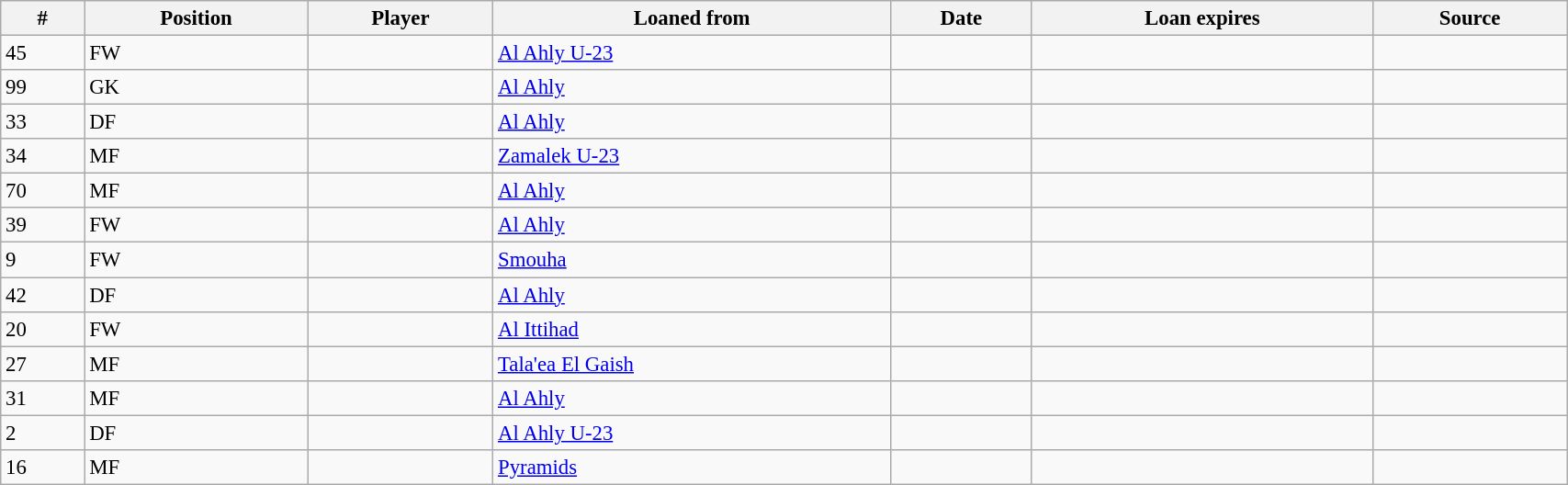<table class="wikitable sortable" style="width:90%; text-align:center; font-size:95%; text-align:left;">
<tr>
<th>#</th>
<th>Position</th>
<th>Player</th>
<th>Loaned from</th>
<th>Date</th>
<th>Loan expires</th>
<th>Source</th>
</tr>
<tr>
<td>45</td>
<td>FW</td>
<td></td>
<td> <a href='#'>Al Ahly U-23</a></td>
<td></td>
<td></td>
<td></td>
</tr>
<tr>
<td>99</td>
<td>GK</td>
<td></td>
<td> <a href='#'>Al Ahly</a></td>
<td></td>
<td></td>
<td></td>
</tr>
<tr>
<td>33</td>
<td>DF</td>
<td></td>
<td> <a href='#'>Al Ahly</a></td>
<td></td>
<td></td>
<td></td>
</tr>
<tr>
<td>34</td>
<td>MF</td>
<td></td>
<td> <a href='#'>Zamalek U-23</a></td>
<td></td>
<td></td>
<td></td>
</tr>
<tr>
<td>70</td>
<td>MF</td>
<td></td>
<td> <a href='#'>Al Ahly</a></td>
<td></td>
<td></td>
<td></td>
</tr>
<tr>
<td>39</td>
<td>FW</td>
<td></td>
<td> <a href='#'>Al Ahly</a></td>
<td></td>
<td></td>
<td></td>
</tr>
<tr>
<td>9</td>
<td>FW</td>
<td></td>
<td> <a href='#'>Smouha</a></td>
<td></td>
<td></td>
<td></td>
</tr>
<tr>
<td>42</td>
<td>DF</td>
<td></td>
<td> <a href='#'>Al Ahly</a></td>
<td></td>
<td></td>
<td></td>
</tr>
<tr>
<td>20</td>
<td>FW</td>
<td></td>
<td> <a href='#'>Al Ittihad</a></td>
<td></td>
<td></td>
<td></td>
</tr>
<tr>
<td>27</td>
<td>MF</td>
<td></td>
<td> <a href='#'>Tala'ea El Gaish</a></td>
<td></td>
<td></td>
<td></td>
</tr>
<tr>
<td>31</td>
<td>MF</td>
<td></td>
<td> <a href='#'>Al Ahly</a></td>
<td></td>
<td></td>
<td></td>
</tr>
<tr>
<td>2</td>
<td>DF</td>
<td></td>
<td> <a href='#'>Al Ahly U-23</a></td>
<td></td>
<td></td>
<td></td>
</tr>
<tr>
<td>16</td>
<td>MF</td>
<td></td>
<td> <a href='#'>Pyramids</a></td>
<td></td>
<td></td>
<td></td>
</tr>
</table>
